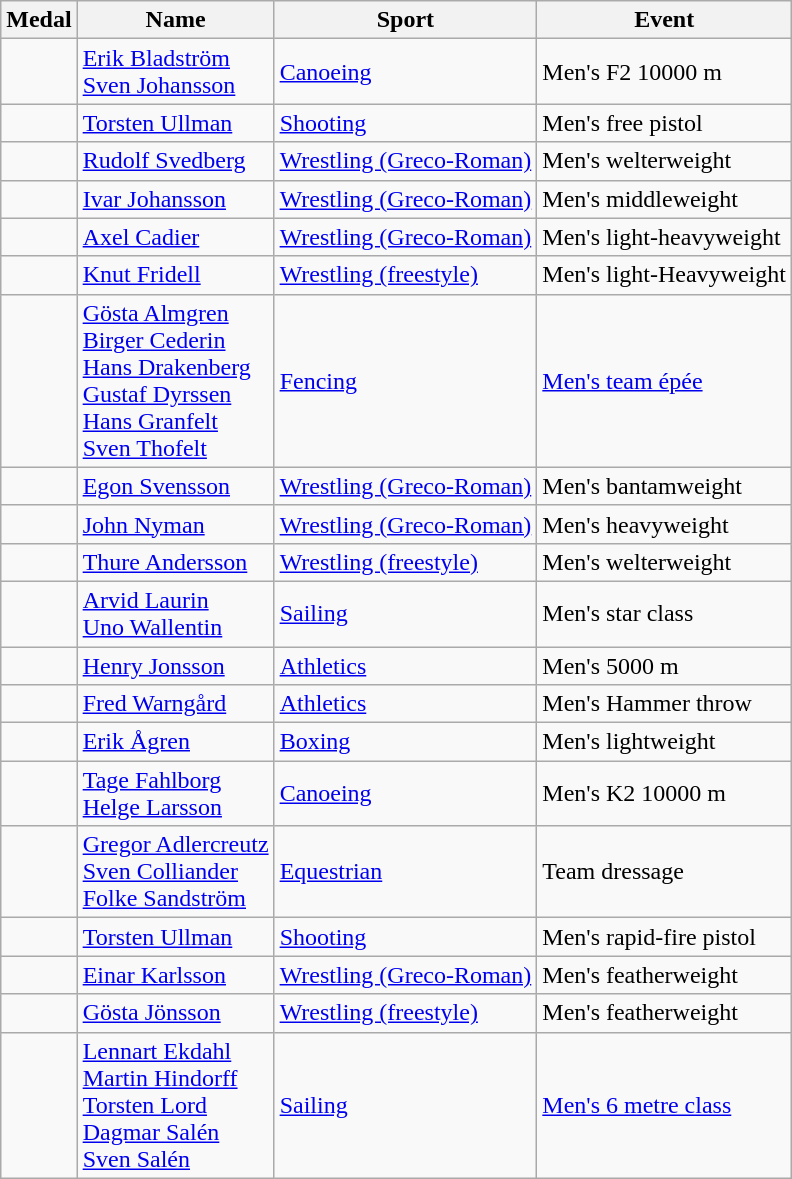<table class="wikitable sortable">
<tr>
<th>Medal</th>
<th>Name</th>
<th>Sport</th>
<th>Event</th>
</tr>
<tr>
<td></td>
<td><a href='#'>Erik Bladström</a><br><a href='#'>Sven Johansson</a></td>
<td><a href='#'>Canoeing</a></td>
<td>Men's F2 10000 m</td>
</tr>
<tr>
<td></td>
<td><a href='#'>Torsten Ullman</a></td>
<td><a href='#'>Shooting</a></td>
<td>Men's free pistol</td>
</tr>
<tr>
<td></td>
<td><a href='#'>Rudolf Svedberg</a></td>
<td><a href='#'>Wrestling (Greco-Roman)</a></td>
<td>Men's welterweight</td>
</tr>
<tr>
<td></td>
<td><a href='#'>Ivar Johansson</a></td>
<td><a href='#'>Wrestling (Greco-Roman)</a></td>
<td>Men's middleweight</td>
</tr>
<tr>
<td></td>
<td><a href='#'>Axel Cadier</a></td>
<td><a href='#'>Wrestling (Greco-Roman)</a></td>
<td>Men's light-heavyweight</td>
</tr>
<tr>
<td></td>
<td><a href='#'>Knut Fridell</a></td>
<td><a href='#'>Wrestling (freestyle)</a></td>
<td>Men's light-Heavyweight</td>
</tr>
<tr>
<td></td>
<td><a href='#'>Gösta Almgren</a><br><a href='#'>Birger Cederin</a><br><a href='#'>Hans Drakenberg</a><br><a href='#'>Gustaf Dyrssen</a><br><a href='#'>Hans Granfelt</a><br><a href='#'>Sven Thofelt</a></td>
<td><a href='#'>Fencing</a></td>
<td><a href='#'>Men's team épée</a></td>
</tr>
<tr>
<td></td>
<td><a href='#'>Egon Svensson</a></td>
<td><a href='#'>Wrestling (Greco-Roman)</a></td>
<td>Men's bantamweight</td>
</tr>
<tr>
<td></td>
<td><a href='#'>John Nyman</a></td>
<td><a href='#'>Wrestling (Greco-Roman)</a></td>
<td>Men's heavyweight</td>
</tr>
<tr>
<td></td>
<td><a href='#'>Thure Andersson</a></td>
<td><a href='#'>Wrestling (freestyle)</a></td>
<td>Men's welterweight</td>
</tr>
<tr>
<td></td>
<td><a href='#'>Arvid Laurin</a><br><a href='#'>Uno Wallentin</a></td>
<td><a href='#'>Sailing</a></td>
<td>Men's star class</td>
</tr>
<tr>
<td></td>
<td><a href='#'>Henry Jonsson</a></td>
<td><a href='#'>Athletics</a></td>
<td>Men's 5000 m</td>
</tr>
<tr>
<td></td>
<td><a href='#'>Fred Warngård</a></td>
<td><a href='#'>Athletics</a></td>
<td>Men's Hammer throw</td>
</tr>
<tr>
<td></td>
<td><a href='#'>Erik Ågren</a></td>
<td><a href='#'>Boxing</a></td>
<td>Men's lightweight</td>
</tr>
<tr>
<td></td>
<td><a href='#'>Tage Fahlborg</a><br><a href='#'>Helge Larsson</a></td>
<td><a href='#'>Canoeing</a></td>
<td>Men's K2 10000 m</td>
</tr>
<tr>
<td></td>
<td><a href='#'>Gregor Adlercreutz</a><br><a href='#'>Sven Colliander</a><br><a href='#'>Folke Sandström</a></td>
<td><a href='#'>Equestrian</a></td>
<td>Team dressage</td>
</tr>
<tr>
<td></td>
<td><a href='#'>Torsten Ullman</a></td>
<td><a href='#'>Shooting</a></td>
<td>Men's rapid-fire pistol</td>
</tr>
<tr>
<td></td>
<td><a href='#'>Einar Karlsson</a></td>
<td><a href='#'>Wrestling (Greco-Roman)</a></td>
<td>Men's featherweight</td>
</tr>
<tr>
<td></td>
<td><a href='#'>Gösta Jönsson</a></td>
<td><a href='#'>Wrestling (freestyle)</a></td>
<td>Men's featherweight</td>
</tr>
<tr>
<td></td>
<td><a href='#'>Lennart Ekdahl</a><br><a href='#'>Martin Hindorff</a><br><a href='#'>Torsten Lord</a><br><a href='#'>Dagmar Salén</a><br><a href='#'>Sven Salén</a></td>
<td><a href='#'>Sailing</a></td>
<td><a href='#'>Men's 6 metre class</a></td>
</tr>
</table>
